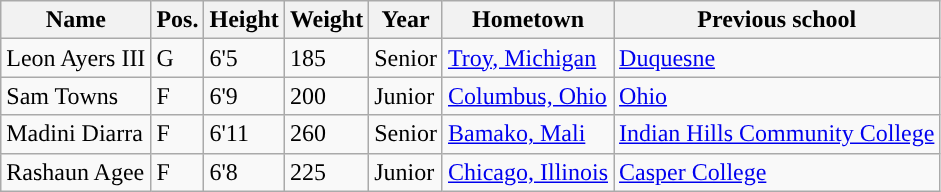<table class="wikitable sortable" border="1">
<tr align=center>
<th>Name</th>
<th>Pos.</th>
<th>Height</th>
<th>Weight</th>
<th>Year</th>
<th>Hometown</th>
<th>Previous school</th>
</tr>
<tr>
<td>Leon Ayers III</td>
<td>G</td>
<td>6'5</td>
<td>185</td>
<td>Senior</td>
<td><a href='#'>Troy, Michigan</a></td>
<td><a href='#'>Duquesne</a></td>
</tr>
<tr>
<td>Sam Towns</td>
<td>F</td>
<td>6'9</td>
<td>200</td>
<td>Junior</td>
<td><a href='#'>Columbus, Ohio</a></td>
<td><a href='#'>Ohio</a></td>
</tr>
<tr>
<td>Madini Diarra</td>
<td>F</td>
<td>6'11</td>
<td>260</td>
<td>Senior</td>
<td><a href='#'>Bamako, Mali</a></td>
<td><a href='#'>Indian Hills Community College</a></td>
</tr>
<tr>
<td>Rashaun Agee</td>
<td>F</td>
<td>6'8</td>
<td>225</td>
<td>Junior</td>
<td><a href='#'>Chicago, Illinois</a></td>
<td><a href='#'>Casper College</a></td>
</tr>
</table>
